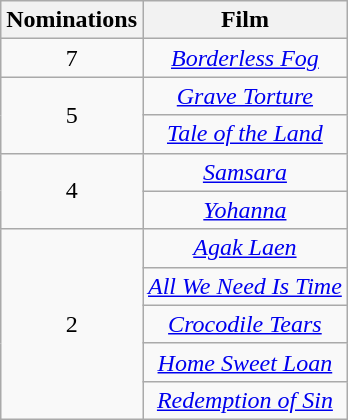<table class="wikitable plainrowheaders" style="text-align:center;">
<tr>
<th scope="col" style="width:55px;">Nominations</th>
<th scope="col" style="text-align:center;">Film</th>
</tr>
<tr>
<td>7</td>
<td><em><a href='#'>Borderless Fog</a></em></td>
</tr>
<tr>
<td rowspan="2">5</td>
<td><em><a href='#'>Grave Torture</a></em></td>
</tr>
<tr>
<td><em><a href='#'>Tale of the Land</a></em></td>
</tr>
<tr>
<td rowspan="2">4</td>
<td><em><a href='#'>Samsara</a></em></td>
</tr>
<tr>
<td><em><a href='#'>Yohanna</a></em></td>
</tr>
<tr>
<td rowspan="5">2</td>
<td><em><a href='#'>Agak Laen</a></em></td>
</tr>
<tr>
<td><em><a href='#'>All We Need Is Time</a></em></td>
</tr>
<tr>
<td><em><a href='#'>Crocodile Tears</a></em></td>
</tr>
<tr>
<td><em><a href='#'>Home Sweet Loan</a></em></td>
</tr>
<tr>
<td><em><a href='#'>Redemption of Sin</a></em></td>
</tr>
</table>
